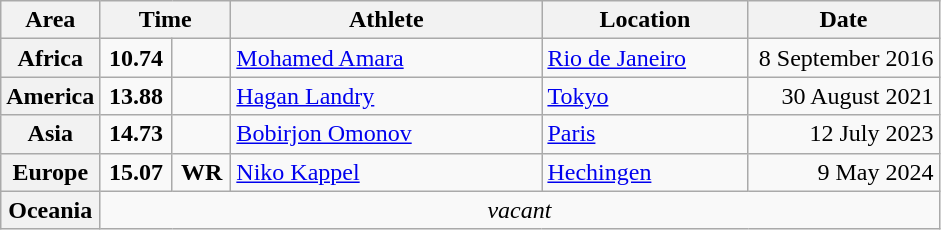<table class="wikitable">
<tr>
<th width="45">Area</th>
<th width="80" colspan="2">Time</th>
<th width="200">Athlete</th>
<th width="130">Location</th>
<th width="120">Date</th>
</tr>
<tr>
<th>Africa</th>
<td align=center><strong>10.74 </strong></td>
<td align=center></td>
<td> <a href='#'>Mohamed Amara</a></td>
<td> <a href='#'>Rio de Janeiro</a></td>
<td align=right>8 September 2016</td>
</tr>
<tr>
<th>America</th>
<td align=center><strong>13.88 </strong></td>
<td align=center></td>
<td> <a href='#'>Hagan Landry</a></td>
<td> <a href='#'>Tokyo</a></td>
<td align=right>30 August 2021</td>
</tr>
<tr>
<th>Asia</th>
<td align=center><strong>14.73 </strong></td>
<td align=center></td>
<td> <a href='#'>Bobirjon Omonov</a></td>
<td> <a href='#'>Paris</a></td>
<td align=right>12 July 2023</td>
</tr>
<tr>
<th>Europe</th>
<td align="center"><strong>15.07</strong></td>
<td align="center"><strong>WR</strong></td>
<td> <a href='#'>Niko Kappel</a></td>
<td> <a href='#'>Hechingen</a></td>
<td align=right>9 May 2024</td>
</tr>
<tr>
<th>Oceania</th>
<td colspan="5" align="center"><em>vacant</em></td>
</tr>
</table>
